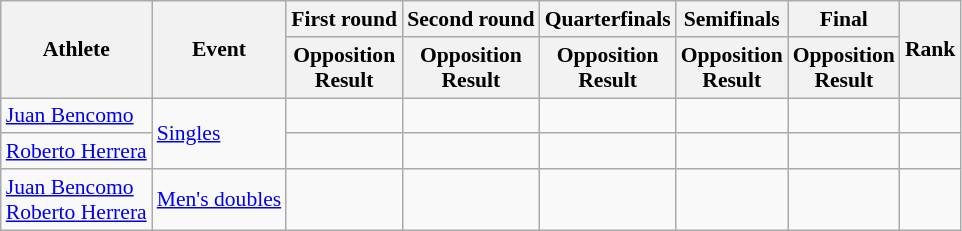<table class="wikitable" style="font-size:90%">
<tr>
<th rowspan="2">Athlete</th>
<th rowspan="2">Event</th>
<th>First round</th>
<th>Second round</th>
<th>Quarterfinals</th>
<th>Semifinals</th>
<th>Final</th>
<th rowspan="2">Rank</th>
</tr>
<tr>
<th>Opposition<br>Result</th>
<th>Opposition<br>Result</th>
<th>Opposition<br>Result</th>
<th>Opposition<br>Result</th>
<th>Opposition<br>Result</th>
</tr>
<tr>
<td><a href='#'>Juan Bencomo</a></td>
<td rowspan=2><a href='#'>Singles</a></td>
<td></td>
<td></td>
<td></td>
<td></td>
<td></td>
<td></td>
</tr>
<tr>
<td><a href='#'>Roberto Herrera</a></td>
<td></td>
<td></td>
<td></td>
<td></td>
<td></td>
<td></td>
</tr>
<tr>
<td><a href='#'>Juan Bencomo</a><br><a href='#'>Roberto Herrera</a></td>
<td rowspan=2><a href='#'>Men's doubles</a></td>
<td><br></td>
<td></td>
<td></td>
<td></td>
<td></td>
</tr>
</table>
